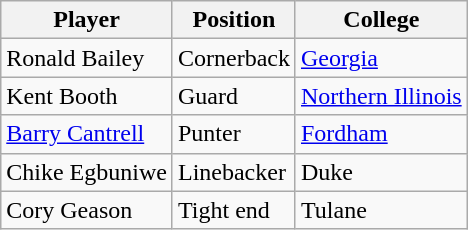<table class="wikitable">
<tr>
<th>Player</th>
<th>Position</th>
<th>College</th>
</tr>
<tr>
<td>Ronald Bailey</td>
<td>Cornerback</td>
<td><a href='#'>Georgia</a></td>
</tr>
<tr>
<td>Kent Booth</td>
<td>Guard</td>
<td><a href='#'>Northern Illinois</a></td>
</tr>
<tr>
<td><a href='#'>Barry Cantrell</a></td>
<td>Punter</td>
<td><a href='#'>Fordham</a></td>
</tr>
<tr>
<td>Chike Egbuniwe</td>
<td>Linebacker</td>
<td>Duke</td>
</tr>
<tr>
<td>Cory Geason</td>
<td>Tight end</td>
<td>Tulane</td>
</tr>
</table>
